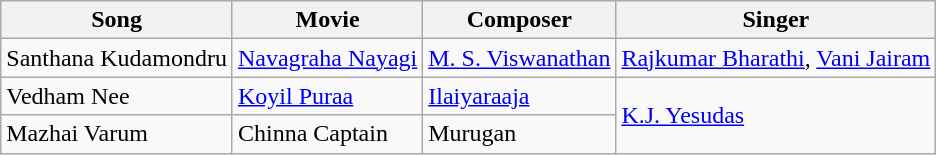<table class="wikitable">
<tr>
<th>Song</th>
<th>Movie</th>
<th>Composer</th>
<th>Singer</th>
</tr>
<tr>
<td>Santhana Kudamondru</td>
<td><a href='#'>Navagraha Nayagi</a></td>
<td><a href='#'>M. S. Viswanathan</a></td>
<td><a href='#'>Rajkumar Bharathi</a>, <a href='#'>Vani Jairam</a></td>
</tr>
<tr>
<td>Vedham Nee</td>
<td><a href='#'>Koyil Puraa</a></td>
<td><a href='#'>Ilaiyaraaja</a></td>
<td rowspan=2><a href='#'>K.J. Yesudas</a></td>
</tr>
<tr>
<td>Mazhai Varum</td>
<td>Chinna Captain</td>
<td>Murugan</td>
</tr>
</table>
